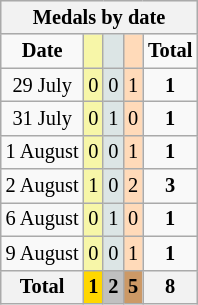<table class="wikitable" style="font-size:85%">
<tr bgcolor="#efefef">
<th colspan=6>Medals by date</th>
</tr>
<tr align=center>
<td><strong>Date</strong></td>
<td bgcolor=#f7f6a8></td>
<td bgcolor=#dce5e5></td>
<td bgcolor=#ffdab9></td>
<td><strong>Total</strong></td>
</tr>
<tr align=center>
<td>29 July</td>
<td style="background:#F7F6A8;">0</td>
<td style="background:#DCE5E5;">0</td>
<td style="background:#FFDAB9;">1</td>
<td><strong>1</strong></td>
</tr>
<tr align=center>
<td>31 July</td>
<td style="background:#F7F6A8;">0</td>
<td style="background:#DCE5E5;">1</td>
<td style="background:#FFDAB9;">0</td>
<td><strong>1</strong></td>
</tr>
<tr align=center>
<td>1 August</td>
<td style="background:#F7F6A8;">0</td>
<td style="background:#DCE5E5;">0</td>
<td style="background:#FFDAB9;">1</td>
<td><strong>1</strong></td>
</tr>
<tr align=center>
<td>2 August</td>
<td style="background:#F7F6A8;">1</td>
<td style="background:#DCE5E5;">0</td>
<td style="background:#FFDAB9;">2</td>
<td><strong>3</strong></td>
</tr>
<tr align=center>
<td>6 August</td>
<td style="background:#F7F6A8;">0</td>
<td style="background:#DCE5E5;">1</td>
<td style="background:#FFDAB9;">0</td>
<td><strong>1</strong></td>
</tr>
<tr align=center>
<td>9 August</td>
<td style="background:#F7F6A8;">0</td>
<td style="background:#DCE5E5;">0</td>
<td style="background:#FFDAB9;">1</td>
<td><strong>1</strong></td>
</tr>
<tr align=center>
<th><strong>Total</strong></th>
<th style="background:gold;"><strong>1</strong></th>
<th style="background:silver;"><strong>2</strong></th>
<th style="background:#c96;"><strong>5</strong></th>
<th>8</th>
</tr>
</table>
